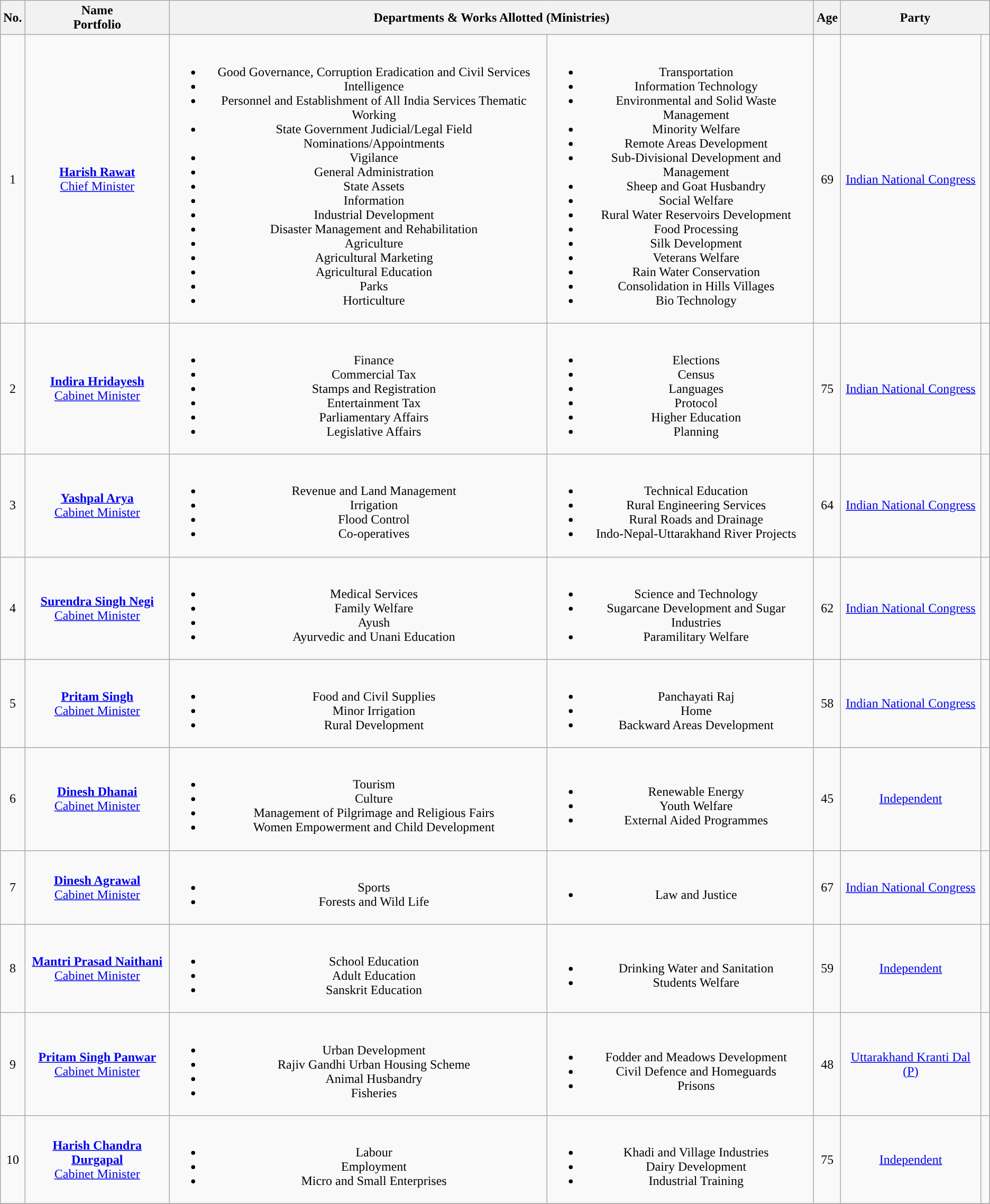<table class="wikitable sortable">
<tr>
<th>No.</th>
<th>Name<br>Portfolio<br></th>
<th colspan=2>Departments & Works Allotted (Ministries)</th>
<th>Age</th>
<th colspan="2" scope="col">Party</th>
</tr>
<tr style="text-align:center">
<td>1</td>
<td><strong><a href='#'>Harish Rawat</a></strong><br><a href='#'>Chief Minister</a><br></td>
<td><br><ul><li>Good Governance, Corruption Eradication and Civil Services</li><li>Intelligence</li><li>Personnel and Establishment of All India Services Thematic Working</li><li>State Government Judicial/Legal Field Nominations/Appointments</li><li>Vigilance </li><li>General Administration</li><li>State Assets</li><li>Information</li><li>Industrial Development</li><li>Disaster Management and Rehabilitation</li><li>Agriculture </li><li>Agricultural Marketing</li><li>Agricultural Education</li><li>Parks</li><li>Horticulture</li></ul></td>
<td><br><ul><li>Transportation </li><li>Information Technology</li><li>Environmental and Solid Waste Management</li><li>Minority Welfare</li><li>Remote Areas Development</li><li>Sub-Divisional Development and Management</li><li>Sheep and Goat Husbandry</li><li>Social Welfare </li><li>Rural Water Reservoirs Development</li><li>Food Processing</li><li>Silk Development</li><li>Veterans Welfare</li><li>Rain Water Conservation</li><li>Consolidation in Hills Villages</li><li>Bio Technology</li></ul></td>
<td>69</td>
<td><a href='#'>Indian National Congress</a></td>
<td width="4px" style="background-color: "></td>
</tr>
<tr style="text-align:center">
<td>2</td>
<td><strong><a href='#'>Indira Hridayesh</a></strong><br><a href='#'>Cabinet Minister</a><br></td>
<td><br><ul><li>Finance</li><li>Commercial Tax </li><li>Stamps and Registration </li><li>Entertainment Tax </li><li>Parliamentary Affairs</li><li>Legislative Affairs</li></ul></td>
<td><br><ul><li>Elections </li><li>Census</li><li>Languages</li><li>Protocol</li><li>Higher Education </li><li>Planning  </li></ul></td>
<td>75</td>
<td><a href='#'>Indian National Congress</a></td>
<td width="4px" style="background-color: "></td>
</tr>
<tr style="text-align:center">
<td>3</td>
<td><strong><a href='#'>Yashpal Arya</a></strong><br><a href='#'>Cabinet Minister</a><br></td>
<td><br><ul><li>Revenue and Land Management </li><li>Irrigation </li><li>Flood Control</li><li>Co-operatives</li></ul></td>
<td><br><ul><li>Technical Education </li><li>Rural Engineering Services</li><li>Rural Roads and Drainage</li><li>Indo-Nepal-Uttarakhand River Projects</li></ul></td>
<td>64</td>
<td><a href='#'>Indian National Congress</a></td>
<td width="4px" style="background-color: "></td>
</tr>
<tr style="text-align:center">
<td>4</td>
<td><strong><a href='#'>Surendra Singh Negi</a></strong><br><a href='#'>Cabinet Minister</a><br></td>
<td><br><ul><li>Medical Services </li><li>Family Welfare</li><li>Ayush</li><li>Ayurvedic and Unani Education</li></ul></td>
<td><br><ul><li>Science and Technology</li><li>Sugarcane Development and Sugar Industries </li><li>Paramilitary Welfare</li></ul></td>
<td>62</td>
<td><a href='#'>Indian National Congress</a></td>
<td width="4px" style="background-color: "></td>
</tr>
<tr style="text-align:center">
<td>5</td>
<td><strong><a href='#'>Pritam Singh</a></strong><br><a href='#'>Cabinet Minister</a><br></td>
<td><br><ul><li>Food and Civil Supplies </li><li>Minor Irrigation</li><li>Rural Development</li></ul></td>
<td><br><ul><li>Panchayati Raj</li><li>Home</li><li>Backward Areas Development</li></ul></td>
<td>58</td>
<td><a href='#'>Indian National Congress</a></td>
<td width="4px" style="background-color: "></td>
</tr>
<tr style="text-align:center">
<td>6</td>
<td><strong><a href='#'>Dinesh Dhanai</a></strong><br><a href='#'>Cabinet Minister</a><br></td>
<td><br><ul><li>Tourism </li><li>Culture</li><li>Management of Pilgrimage and Religious Fairs</li><li>Women Empowerment and Child Development </li></ul></td>
<td><br><ul><li>Renewable Energy</li><li>Youth Welfare</li><li>External Aided Programmes</li></ul></td>
<td>45</td>
<td><a href='#'>Independent</a></td>
<td width="4px" style="background-color: "></td>
</tr>
<tr style="text-align:center">
<td>7</td>
<td><strong><a href='#'>Dinesh Agrawal</a></strong><br><a href='#'>Cabinet Minister</a><br></td>
<td><br><ul><li>Sports </li><li>Forests and Wild Life </li></ul></td>
<td><br><ul><li>Law and Justice</li></ul></td>
<td>67</td>
<td><a href='#'>Indian National Congress</a></td>
<td width="4px" style="background-color: "></td>
</tr>
<tr style="text-align:center">
<td>8</td>
<td><strong><a href='#'>Mantri Prasad Naithani</a></strong><br><a href='#'>Cabinet Minister</a><br></td>
<td><br><ul><li>School Education </li><li>Adult Education</li><li>Sanskrit Education</li></ul></td>
<td><br><ul><li>Drinking Water and Sanitation</li><li>Students Welfare</li></ul></td>
<td>59</td>
<td><a href='#'>Independent</a></td>
<td width="4px" style="background-color: "></td>
</tr>
<tr style="text-align:center">
<td>9</td>
<td><strong><a href='#'>Pritam Singh Panwar</a></strong><br><a href='#'>Cabinet Minister</a><br></td>
<td><br><ul><li>Urban Development </li><li>Rajiv Gandhi Urban Housing Scheme</li><li>Animal Husbandry </li><li>Fisheries </li></ul></td>
<td><br><ul><li>Fodder and Meadows Development</li><li>Civil Defence and Homeguards</li><li>Prisons</li></ul></td>
<td>48</td>
<td><a href='#'>Uttarakhand Kranti Dal (P)</a></td>
<td width="4px" style="background-color: "></td>
</tr>
<tr style="text-align:center">
<td>10</td>
<td><strong><a href='#'>Harish Chandra Durgapal</a></strong><br><a href='#'>Cabinet Minister</a><br></td>
<td><br><ul><li>Labour </li><li>Employment </li><li>Micro and Small Enterprises</li></ul></td>
<td><br><ul><li>Khadi and Village Industries</li><li>Dairy Development  </li><li>Industrial Training</li></ul></td>
<td>75</td>
<td><a href='#'>Independent</a></td>
<td width="4px" style="background-color: "></td>
</tr>
<tr>
</tr>
</table>
